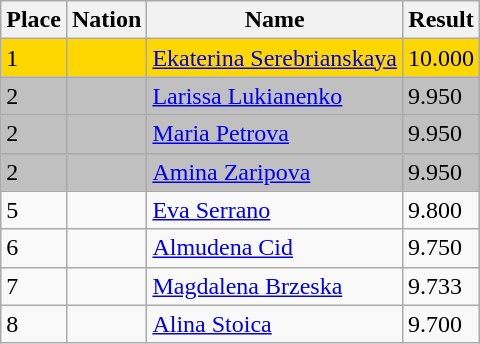<table class="wikitable">
<tr>
<th>Place</th>
<th>Nation</th>
<th>Name</th>
<th>Result</th>
</tr>
<tr bgcolor=gold>
<td>1</td>
<td></td>
<td align=left><a href='#'>Ekaterina Serebrianskaya</a></td>
<td>10.000</td>
</tr>
<tr bgcolor=silver>
<td>2</td>
<td></td>
<td align=left><a href='#'>Larissa Lukianenko</a></td>
<td>9.950</td>
</tr>
<tr bgcolor=silver>
<td>2</td>
<td></td>
<td><a href='#'>Maria Petrova</a></td>
<td>9.950</td>
</tr>
<tr bgcolor=silver>
<td>2</td>
<td></td>
<td><a href='#'>Amina Zaripova</a></td>
<td>9.950</td>
</tr>
<tr>
<td>5</td>
<td></td>
<td><a href='#'>Eva Serrano</a></td>
<td>9.800</td>
</tr>
<tr>
<td>6</td>
<td></td>
<td><a href='#'>Almudena Cid</a></td>
<td>9.750</td>
</tr>
<tr>
<td>7</td>
<td></td>
<td><a href='#'>Magdalena Brzeska</a></td>
<td>9.733</td>
</tr>
<tr>
<td>8</td>
<td></td>
<td><a href='#'>Alina Stoica</a></td>
<td>9.700</td>
</tr>
</table>
